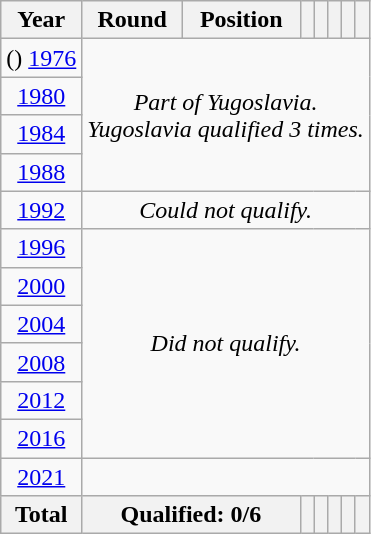<table class="wikitable" style="text-align: center;">
<tr>
<th>Year</th>
<th>Round</th>
<th>Position</th>
<th></th>
<th></th>
<th></th>
<th></th>
<th></th>
</tr>
<tr>
<td> () <a href='#'>1976</a></td>
<td colspan=7 rowspan=4><em>Part of Yugoslavia.</em><br><em>Yugoslavia qualified 3 times.</em></td>
</tr>
<tr>
<td> <a href='#'>1980</a></td>
</tr>
<tr>
<td> <a href='#'>1984</a></td>
</tr>
<tr>
<td> <a href='#'>1988</a></td>
</tr>
<tr>
<td> <a href='#'>1992</a></td>
<td colspan=7><em>Could not qualify.</em></td>
</tr>
<tr>
<td> <a href='#'>1996</a></td>
<td colspan=7 rowspan=6><em>Did not qualify.</em></td>
</tr>
<tr>
<td> <a href='#'>2000</a></td>
</tr>
<tr>
<td> <a href='#'>2004</a></td>
</tr>
<tr>
<td> <a href='#'>2008</a></td>
</tr>
<tr>
<td> <a href='#'>2012</a></td>
</tr>
<tr>
<td> <a href='#'>2016</a></td>
</tr>
<tr>
<td> <a href='#'>2021</a></td>
</tr>
<tr>
<th>Total</th>
<th colspan="2">Qualified: 0/6</th>
<th></th>
<th></th>
<th></th>
<th></th>
<th></th>
</tr>
</table>
